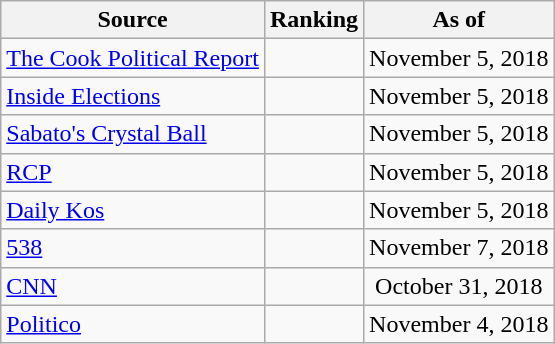<table class="wikitable" style="text-align:center">
<tr>
<th>Source</th>
<th>Ranking</th>
<th>As of</th>
</tr>
<tr>
<td align=left><a href='#'>The Cook Political Report</a></td>
<td></td>
<td>November 5, 2018</td>
</tr>
<tr>
<td align=left><a href='#'>Inside Elections</a></td>
<td></td>
<td>November 5, 2018</td>
</tr>
<tr>
<td align=left><a href='#'>Sabato's Crystal Ball</a></td>
<td></td>
<td>November 5, 2018</td>
</tr>
<tr>
<td align="left"><a href='#'>RCP</a></td>
<td></td>
<td>November 5, 2018</td>
</tr>
<tr>
<td align="left"><a href='#'>Daily Kos</a></td>
<td></td>
<td>November 5, 2018</td>
</tr>
<tr>
<td align="left"><a href='#'>538</a></td>
<td></td>
<td>November 7, 2018</td>
</tr>
<tr>
<td align="left"><a href='#'>CNN</a></td>
<td></td>
<td>October 31, 2018</td>
</tr>
<tr>
<td align="left"><a href='#'>Politico</a></td>
<td></td>
<td>November 4, 2018</td>
</tr>
</table>
